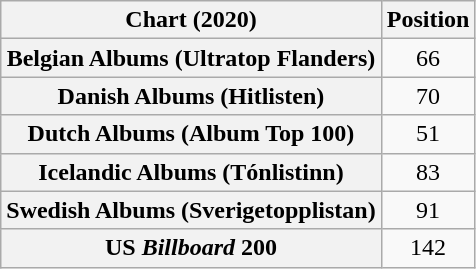<table class="wikitable sortable plainrowheaders" style="text-align:center">
<tr>
<th scope="col">Chart (2020)</th>
<th scope="col">Position</th>
</tr>
<tr>
<th scope="row">Belgian Albums (Ultratop Flanders)</th>
<td>66</td>
</tr>
<tr>
<th scope="row">Danish Albums (Hitlisten)</th>
<td>70</td>
</tr>
<tr>
<th scope="row">Dutch Albums (Album Top 100)</th>
<td>51</td>
</tr>
<tr>
<th scope="row">Icelandic Albums (Tónlistinn)</th>
<td>83</td>
</tr>
<tr>
<th scope="row">Swedish Albums (Sverigetopplistan)</th>
<td>91</td>
</tr>
<tr>
<th scope="row">US <em>Billboard</em> 200</th>
<td>142</td>
</tr>
</table>
